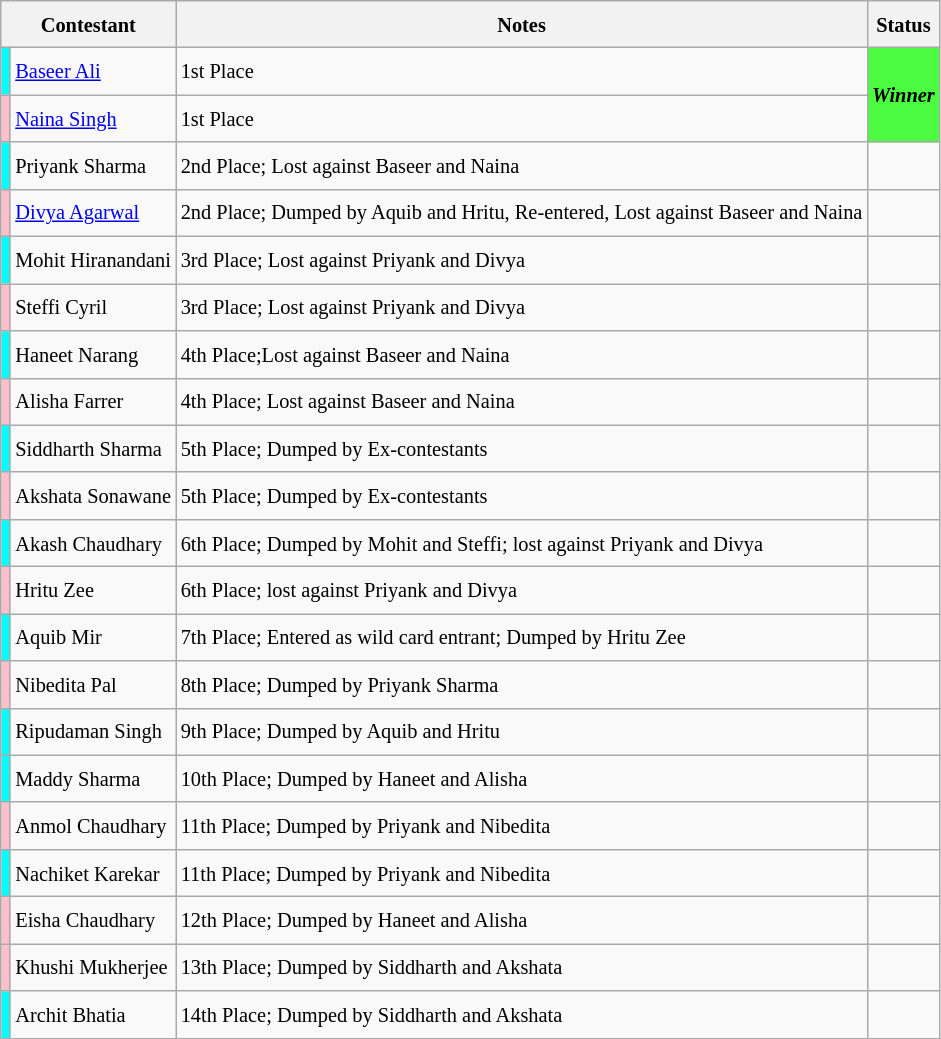<table class="wikitable sortable" style="font-size: 85%;  line-height: 25px; width: auto;">
<tr>
<th colspan="2">Contestant</th>
<th scope="col">Notes</th>
<th scope="col">Status</th>
</tr>
<tr>
<th style="background:#00FFFF;"></th>
<td><a href='#'>Baseer Ali</a></td>
<td>1st Place</td>
<td rowspan="2" style="background:#4CFC40;"!><strong><em>Winner</em></strong></td>
</tr>
<tr>
<th style="background:#FFC0CB;"></th>
<td><a href='#'>Naina Singh</a></td>
<td>1st Place</td>
</tr>
<tr>
<th style="background:#00FFFF;"></th>
<td>Priyank Sharma</td>
<td>2nd Place; Lost against Baseer and Naina</td>
<td></td>
</tr>
<tr>
<th style="background:#FFC0CB;"></th>
<td><a href='#'>Divya Agarwal</a></td>
<td>2nd Place; Dumped by Aquib and Hritu, Re-entered, Lost against Baseer and Naina</td>
<td></td>
</tr>
<tr>
<th style="background:#00FFFF;"></th>
<td>Mohit Hiranandani</td>
<td>3rd Place; Lost against Priyank and Divya</td>
<td></td>
</tr>
<tr>
<th style="background:#FFC0CB;"></th>
<td>Steffi Cyril</td>
<td>3rd Place; Lost against Priyank and Divya</td>
<td></td>
</tr>
<tr>
<th style="background:#00FFFF;"></th>
<td>Haneet Narang</td>
<td>4th Place;Lost against Baseer and Naina</td>
<td></td>
</tr>
<tr>
<th style="background:#FFC0CB;"></th>
<td>Alisha Farrer</td>
<td>4th Place; Lost against Baseer and Naina</td>
<td></td>
</tr>
<tr>
<th style="background:#00FFFF;"></th>
<td>Siddharth Sharma</td>
<td>5th Place; Dumped by Ex-contestants</td>
<td></td>
</tr>
<tr>
<th style="background:#FFC0CB;"></th>
<td>Akshata Sonawane</td>
<td>5th Place; Dumped by Ex-contestants</td>
<td></td>
</tr>
<tr>
<th style="background:#00FFFF;"></th>
<td>Akash Chaudhary</td>
<td>6th Place; Dumped by Mohit and Steffi; lost against Priyank and Divya</td>
<td></td>
</tr>
<tr>
<th style="background:#FFC0CB;"></th>
<td>Hritu Zee</td>
<td>6th Place; lost against Priyank and Divya</td>
<td></td>
</tr>
<tr>
<th style="background:#00FFFF;"></th>
<td>Aquib Mir</td>
<td>7th Place; Entered as wild card entrant; Dumped by Hritu Zee</td>
<td></td>
</tr>
<tr>
<th style="background:#FFC0CB;"></th>
<td>Nibedita Pal</td>
<td>8th Place; Dumped by Priyank Sharma</td>
<td></td>
</tr>
<tr>
<th style="background:#00FFFF;"></th>
<td>Ripudaman Singh</td>
<td>9th Place; Dumped by Aquib and Hritu</td>
<td></td>
</tr>
<tr>
<th style="background:#00FFFF;"></th>
<td>Maddy Sharma</td>
<td>10th Place; Dumped by Haneet and Alisha</td>
<td></td>
</tr>
<tr>
<th style="background:#FFC0CB;"></th>
<td>Anmol Chaudhary</td>
<td>11th Place; Dumped by Priyank and Nibedita</td>
<td></td>
</tr>
<tr>
<th style="background:#00FFFF;"></th>
<td>Nachiket Karekar</td>
<td>11th Place; Dumped by Priyank and Nibedita</td>
<td></td>
</tr>
<tr>
<th style="background:#FFC0CB;"></th>
<td>Eisha Chaudhary</td>
<td>12th Place; Dumped by Haneet and Alisha</td>
<td></td>
</tr>
<tr>
<th style="background:#FFC0CB;"></th>
<td>Khushi Mukherjee</td>
<td>13th Place; Dumped by Siddharth and Akshata</td>
<td></td>
</tr>
<tr>
<th style="background:#00FFFF;"></th>
<td>Archit Bhatia</td>
<td>14th Place; Dumped by Siddharth and Akshata</td>
<td></td>
</tr>
</table>
